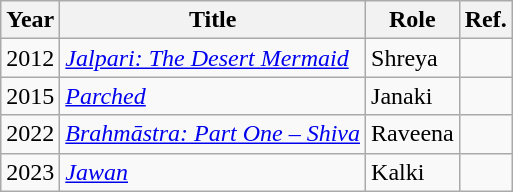<table class="wikitable sortable">
<tr>
<th>Year</th>
<th>Title</th>
<th>Role</th>
<th class="unsortable">Ref.</th>
</tr>
<tr>
<td>2012</td>
<td><em><a href='#'>Jalpari: The Desert Mermaid</a></em></td>
<td>Shreya</td>
<td></td>
</tr>
<tr>
<td>2015</td>
<td><em><a href='#'>Parched</a></em></td>
<td>Janaki</td>
<td></td>
</tr>
<tr>
<td>2022</td>
<td><em><a href='#'>Brahmāstra: Part One – Shiva</a></em></td>
<td>Raveena</td>
<td></td>
</tr>
<tr>
<td>2023</td>
<td><em><a href='#'>Jawan</a></em></td>
<td>Kalki</td>
<td></td>
</tr>
</table>
